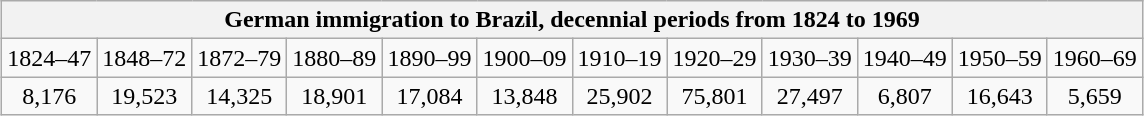<table class="wikitable" style="margin:auto;">
<tr>
<th colspan="13">German immigration to Brazil, decennial periods from 1824 to 1969<br><small></small></th>
</tr>
<tr style="text-align:center;">
<td>1824–47</td>
<td>1848–72</td>
<td>1872–79</td>
<td>1880–89</td>
<td>1890–99</td>
<td>1900–09</td>
<td>1910–19</td>
<td>1920–29</td>
<td>1930–39</td>
<td>1940–49</td>
<td>1950–59</td>
<td>1960–69</td>
</tr>
<tr style="text-align:center;">
<td>8,176</td>
<td>19,523</td>
<td>14,325</td>
<td>18,901</td>
<td>17,084</td>
<td>13,848</td>
<td>25,902</td>
<td>75,801</td>
<td>27,497</td>
<td>6,807</td>
<td>16,643</td>
<td>5,659</td>
</tr>
</table>
